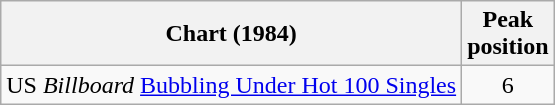<table class="wikitable">
<tr>
<th>Chart (1984)</th>
<th>Peak<br>position</th>
</tr>
<tr>
<td>US <em>Billboard</em> <a href='#'>Bubbling Under Hot 100 Singles</a></td>
<td align="center">6</td>
</tr>
</table>
